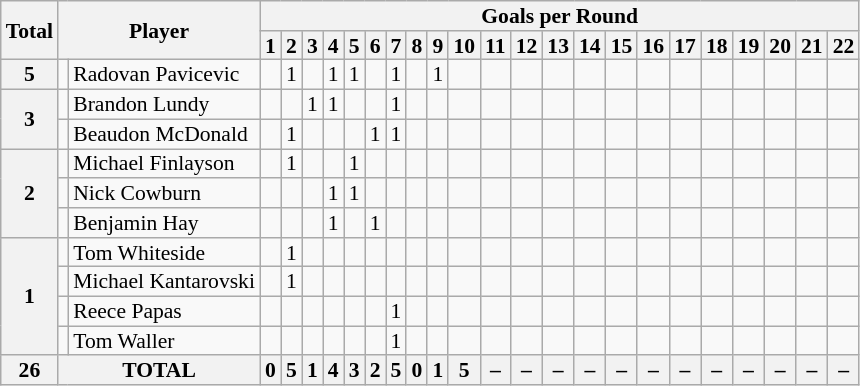<table class="wikitable" style="text-align:center; line-height: 90%; font-size:90%;">
<tr>
<th rowspan=2>Total</th>
<th rowspan=2 colspan=2>Player</th>
<th colspan="22">Goals per Round</th>
</tr>
<tr>
<th>1</th>
<th>2</th>
<th>3</th>
<th>4</th>
<th>5</th>
<th>6</th>
<th>7</th>
<th>8</th>
<th>9</th>
<th>10</th>
<th>11</th>
<th>12</th>
<th>13</th>
<th>14</th>
<th>15</th>
<th>16</th>
<th>17</th>
<th>18</th>
<th>19</th>
<th>20</th>
<th>21</th>
<th>22</th>
</tr>
<tr>
<th rowspan=1>5</th>
<td></td>
<td style="text-align:left;">Radovan Pavicevic</td>
<td></td>
<td>1</td>
<td></td>
<td>1</td>
<td>1</td>
<td></td>
<td>1</td>
<td></td>
<td>1</td>
<td></td>
<td></td>
<td></td>
<td></td>
<td></td>
<td></td>
<td></td>
<td></td>
<td></td>
<td></td>
<td></td>
<td></td>
<td></td>
</tr>
<tr>
<th rowspan=2>3</th>
<td></td>
<td style="text-align:left;">Brandon Lundy</td>
<td></td>
<td></td>
<td>1</td>
<td>1</td>
<td></td>
<td></td>
<td>1</td>
<td></td>
<td></td>
<td></td>
<td></td>
<td></td>
<td></td>
<td></td>
<td></td>
<td></td>
<td></td>
<td></td>
<td></td>
<td></td>
<td></td>
<td></td>
</tr>
<tr>
<td></td>
<td style="text-align:left;">Beaudon McDonald</td>
<td></td>
<td>1</td>
<td></td>
<td></td>
<td></td>
<td>1</td>
<td>1</td>
<td></td>
<td></td>
<td></td>
<td></td>
<td></td>
<td></td>
<td></td>
<td></td>
<td></td>
<td></td>
<td></td>
<td></td>
<td></td>
<td></td>
<td></td>
</tr>
<tr>
<th rowspan=3>2</th>
<td></td>
<td style="text-align:left;">Michael Finlayson</td>
<td></td>
<td>1</td>
<td></td>
<td></td>
<td>1</td>
<td></td>
<td></td>
<td></td>
<td></td>
<td></td>
<td></td>
<td></td>
<td></td>
<td></td>
<td></td>
<td></td>
<td></td>
<td></td>
<td></td>
<td></td>
<td></td>
<td></td>
</tr>
<tr>
<td></td>
<td style="text-align:left;">Nick Cowburn</td>
<td></td>
<td></td>
<td></td>
<td>1</td>
<td>1</td>
<td></td>
<td></td>
<td></td>
<td></td>
<td></td>
<td></td>
<td></td>
<td></td>
<td></td>
<td></td>
<td></td>
<td></td>
<td></td>
<td></td>
<td></td>
<td></td>
<td></td>
</tr>
<tr>
<td></td>
<td style="text-align:left;">Benjamin Hay</td>
<td></td>
<td></td>
<td></td>
<td>1</td>
<td></td>
<td>1</td>
<td></td>
<td></td>
<td></td>
<td></td>
<td></td>
<td></td>
<td></td>
<td></td>
<td></td>
<td></td>
<td></td>
<td></td>
<td></td>
<td></td>
<td></td>
<td></td>
</tr>
<tr>
<th rowspan=4>1</th>
<td></td>
<td style="text-align:left;">Tom Whiteside</td>
<td></td>
<td>1</td>
<td></td>
<td></td>
<td></td>
<td></td>
<td></td>
<td></td>
<td></td>
<td></td>
<td></td>
<td></td>
<td></td>
<td></td>
<td></td>
<td></td>
<td></td>
<td></td>
<td></td>
<td></td>
<td></td>
<td></td>
</tr>
<tr>
<td></td>
<td style="text-align:left;">Michael Kantarovski</td>
<td></td>
<td>1</td>
<td></td>
<td></td>
<td></td>
<td></td>
<td></td>
<td></td>
<td></td>
<td></td>
<td></td>
<td></td>
<td></td>
<td></td>
<td></td>
<td></td>
<td></td>
<td></td>
<td></td>
<td></td>
<td></td>
<td></td>
</tr>
<tr>
<td></td>
<td style="text-align:left;">Reece Papas</td>
<td></td>
<td></td>
<td></td>
<td></td>
<td></td>
<td></td>
<td>1</td>
<td></td>
<td></td>
<td></td>
<td></td>
<td></td>
<td></td>
<td></td>
<td></td>
<td></td>
<td></td>
<td></td>
<td></td>
<td></td>
<td></td>
<td></td>
</tr>
<tr>
<td></td>
<td style="text-align:left;">Tom Waller</td>
<td></td>
<td></td>
<td></td>
<td></td>
<td></td>
<td></td>
<td>1</td>
<td></td>
<td></td>
<td></td>
<td></td>
<td></td>
<td></td>
<td></td>
<td></td>
<td></td>
<td></td>
<td></td>
<td></td>
<td></td>
<td></td>
<td></td>
</tr>
<tr>
<th rowspan=1>26</th>
<th colspan=2>TOTAL</th>
<th style="text-align:center;">0</th>
<th>5</th>
<th>1</th>
<th>4</th>
<th>3</th>
<th>2</th>
<th>5</th>
<th>0</th>
<th>1</th>
<th>5</th>
<th>–</th>
<th>–</th>
<th>–</th>
<th>–</th>
<th>–</th>
<th>–</th>
<th>–</th>
<th>–</th>
<th>–</th>
<th>–</th>
<th>–</th>
<th>–</th>
</tr>
</table>
